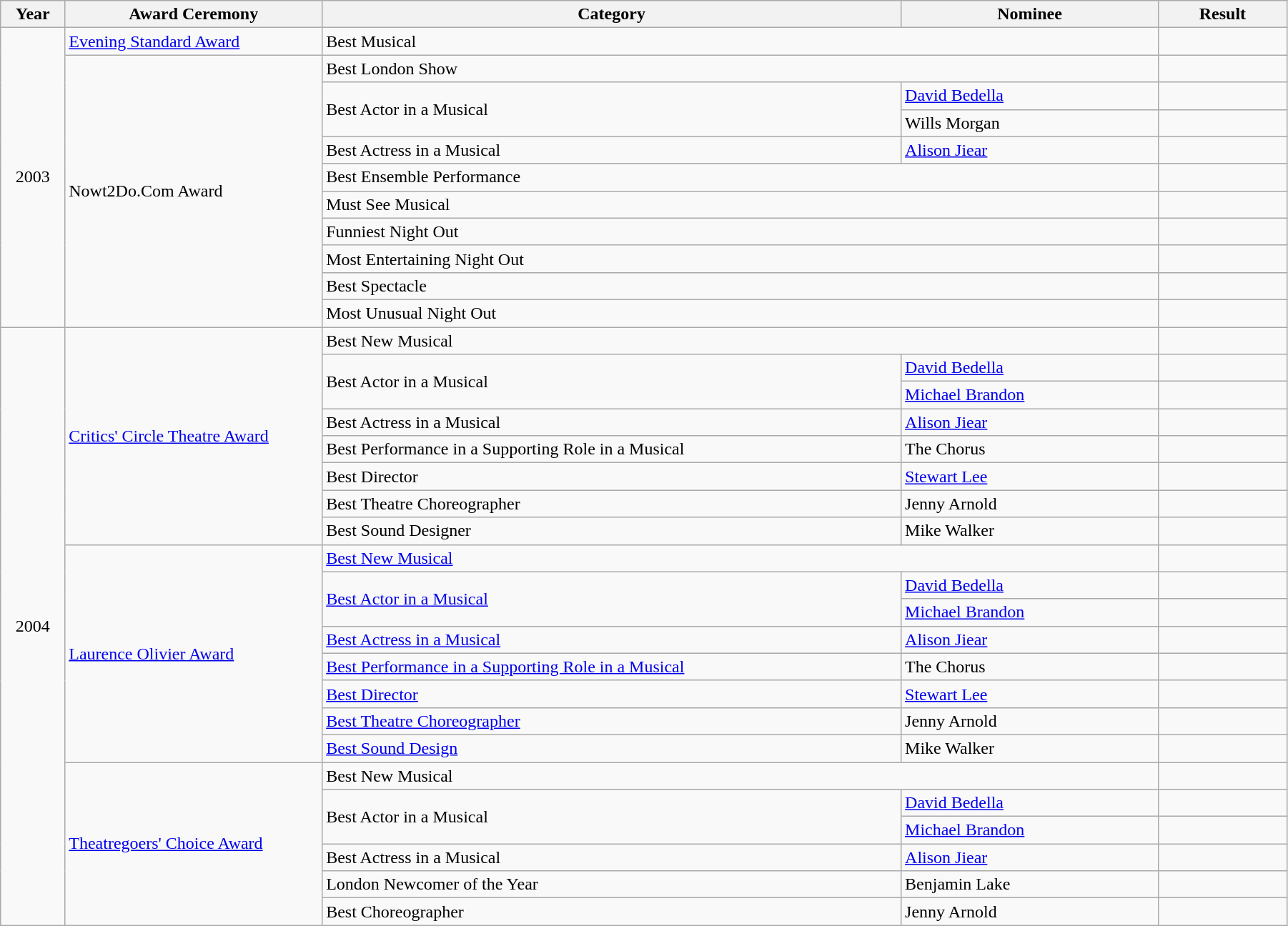<table class="wikitable" style="width:95%;">
<tr>
<th style="width:5%;">Year</th>
<th style="width:20%;">Award Ceremony</th>
<th style="width:45%;">Category</th>
<th style="width:20%;">Nominee</th>
<th style="width:10%;">Result</th>
</tr>
<tr>
<td rowspan="11" style="text-align:center;">2003</td>
<td><a href='#'>Evening Standard Award</a></td>
<td colspan="2">Best Musical</td>
<td></td>
</tr>
<tr>
<td rowspan="10">Nowt2Do.Com Award</td>
<td colspan="2">Best London Show</td>
<td></td>
</tr>
<tr>
<td rowspan="2">Best Actor in a Musical</td>
<td><a href='#'>David Bedella</a></td>
<td></td>
</tr>
<tr>
<td>Wills Morgan</td>
<td></td>
</tr>
<tr>
<td>Best Actress in a Musical</td>
<td><a href='#'>Alison Jiear</a></td>
<td></td>
</tr>
<tr>
<td colspan="2">Best Ensemble Performance</td>
<td></td>
</tr>
<tr>
<td colspan="2">Must See Musical</td>
<td></td>
</tr>
<tr>
<td colspan="2">Funniest Night Out</td>
<td></td>
</tr>
<tr>
<td colspan="2">Most Entertaining Night Out</td>
<td></td>
</tr>
<tr>
<td colspan="2">Best Spectacle</td>
<td></td>
</tr>
<tr>
<td colspan="2">Most Unusual Night Out</td>
<td></td>
</tr>
<tr>
<td rowspan="24" style="text-align:center;">2004</td>
<td rowspan="8"><a href='#'>Critics' Circle Theatre Award</a></td>
<td colspan="2">Best New Musical</td>
<td></td>
</tr>
<tr>
<td rowspan="2">Best Actor in a Musical</td>
<td><a href='#'>David Bedella</a></td>
<td></td>
</tr>
<tr>
<td><a href='#'>Michael Brandon</a></td>
<td></td>
</tr>
<tr>
<td>Best Actress in a Musical</td>
<td><a href='#'>Alison Jiear</a></td>
<td></td>
</tr>
<tr>
<td>Best Performance in a Supporting Role in a Musical</td>
<td>The Chorus</td>
<td></td>
</tr>
<tr>
<td>Best Director</td>
<td><a href='#'>Stewart Lee</a></td>
<td></td>
</tr>
<tr>
<td>Best Theatre Choreographer</td>
<td>Jenny Arnold</td>
<td></td>
</tr>
<tr>
<td>Best Sound Designer</td>
<td>Mike Walker</td>
<td></td>
</tr>
<tr>
<td rowspan="8"><a href='#'>Laurence Olivier Award</a></td>
<td colspan="2"><a href='#'>Best New Musical</a></td>
<td></td>
</tr>
<tr>
<td rowspan="2"><a href='#'>Best Actor in a Musical</a></td>
<td><a href='#'>David Bedella</a></td>
<td></td>
</tr>
<tr>
<td><a href='#'>Michael Brandon</a></td>
<td></td>
</tr>
<tr>
<td><a href='#'>Best Actress in a Musical</a></td>
<td><a href='#'>Alison Jiear</a></td>
<td></td>
</tr>
<tr>
<td><a href='#'>Best Performance in a Supporting Role in a Musical</a></td>
<td>The Chorus</td>
<td></td>
</tr>
<tr>
<td><a href='#'>Best Director</a></td>
<td><a href='#'>Stewart Lee</a></td>
<td></td>
</tr>
<tr>
<td><a href='#'>Best Theatre Choreographer</a></td>
<td>Jenny Arnold</td>
<td></td>
</tr>
<tr>
<td><a href='#'>Best Sound Design</a></td>
<td>Mike Walker</td>
<td></td>
</tr>
<tr>
<td rowspan="6"><a href='#'>Theatregoers' Choice Award</a></td>
<td colspan="2">Best New Musical</td>
<td></td>
</tr>
<tr>
<td rowspan="2">Best Actor in a Musical</td>
<td><a href='#'>David Bedella</a></td>
<td></td>
</tr>
<tr>
<td><a href='#'>Michael Brandon</a></td>
<td></td>
</tr>
<tr>
<td>Best Actress in a Musical</td>
<td><a href='#'>Alison Jiear</a></td>
<td></td>
</tr>
<tr>
<td>London Newcomer of the Year</td>
<td>Benjamin Lake</td>
<td></td>
</tr>
<tr>
<td>Best Choreographer</td>
<td>Jenny Arnold</td>
<td></td>
</tr>
</table>
